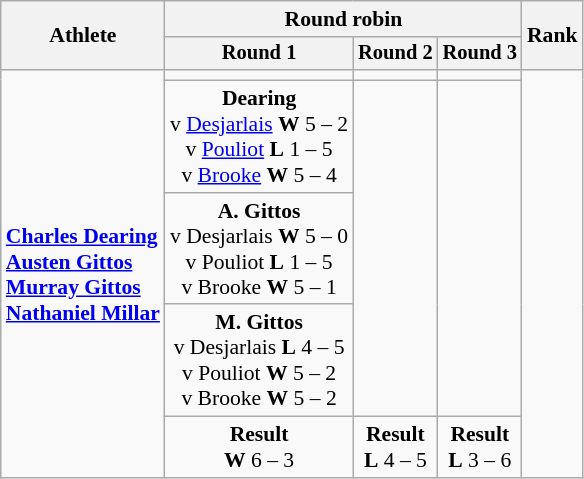<table class=wikitable style="font-size:90%;text-align:center">
<tr>
<th rowspan="2">Athlete</th>
<th colspan=3>Round robin</th>
<th rowspan=2>Rank</th>
</tr>
<tr style="font-size:95%">
<th>Round 1</th>
<th>Round 2</th>
<th>Round 3</th>
</tr>
<tr>
<td rowspan=5 style="text-align:left;"><strong><a href='#'>Charles Dearing</a><br><a href='#'>Austen Gittos</a><br><a href='#'>Murray Gittos</a><br><a href='#'>Nathaniel Millar</a></strong></td>
<td></td>
<td></td>
<td></td>
<td rowspan=5></td>
</tr>
<tr>
<td><strong>Dearing</strong><br>v <a href='#'>Desjarlais</a> <strong>W</strong> 5 – 2<br>v <a href='#'>Pouliot</a> <strong>L</strong> 1 – 5<br>v <a href='#'>Brooke</a> <strong>W</strong> 5 – 4</td>
<td rowspan=3></td>
<td rowspan=3></td>
</tr>
<tr>
<td><strong>A. Gittos</strong><br>v Desjarlais <strong>W</strong> 5 – 0<br>v Pouliot <strong>L</strong> 1 – 5<br>v Brooke <strong>W</strong> 5 – 1<br></td>
</tr>
<tr>
<td><strong>M. Gittos</strong><br>v Desjarlais <strong>L</strong> 4 – 5<br>v Pouliot <strong>W</strong> 5 – 2<br>v Brooke <strong>W</strong> 5 – 2</td>
</tr>
<tr>
<td><strong>Result</strong><br><strong>W</strong> 6 – 3</td>
<td><strong>Result</strong><br><strong>L</strong> 4 – 5</td>
<td><strong>Result</strong><br><strong>L</strong> 3 – 6</td>
</tr>
</table>
